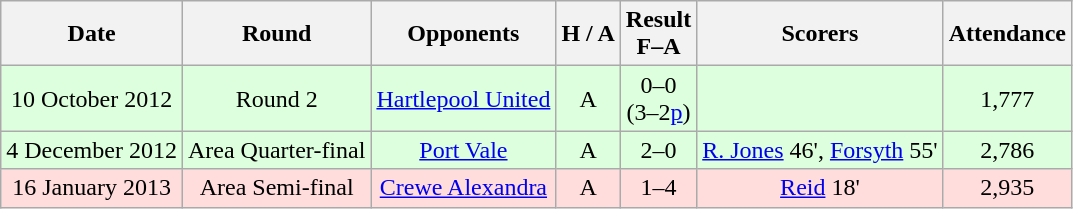<table class="wikitable" style="text-align:center">
<tr>
<th>Date</th>
<th>Round</th>
<th>Opponents</th>
<th>H / A</th>
<th>Result<br>F–A</th>
<th>Scorers</th>
<th>Attendance</th>
</tr>
<tr bgcolor="#ddffdd">
<td>10 October 2012</td>
<td>Round 2</td>
<td><a href='#'>Hartlepool United</a></td>
<td>A</td>
<td>0–0<br>(3–2<a href='#'>p</a>)</td>
<td></td>
<td>1,777</td>
</tr>
<tr bgcolor="#ddffdd">
<td>4 December 2012</td>
<td>Area Quarter-final</td>
<td><a href='#'>Port Vale</a></td>
<td>A</td>
<td>2–0</td>
<td><a href='#'>R. Jones</a> 46', <a href='#'>Forsyth</a> 55'</td>
<td>2,786</td>
</tr>
<tr bgcolor="#ffdddd">
<td>16 January 2013</td>
<td>Area Semi-final</td>
<td><a href='#'>Crewe Alexandra</a></td>
<td>A</td>
<td>1–4</td>
<td><a href='#'>Reid</a> 18'</td>
<td>2,935</td>
</tr>
</table>
